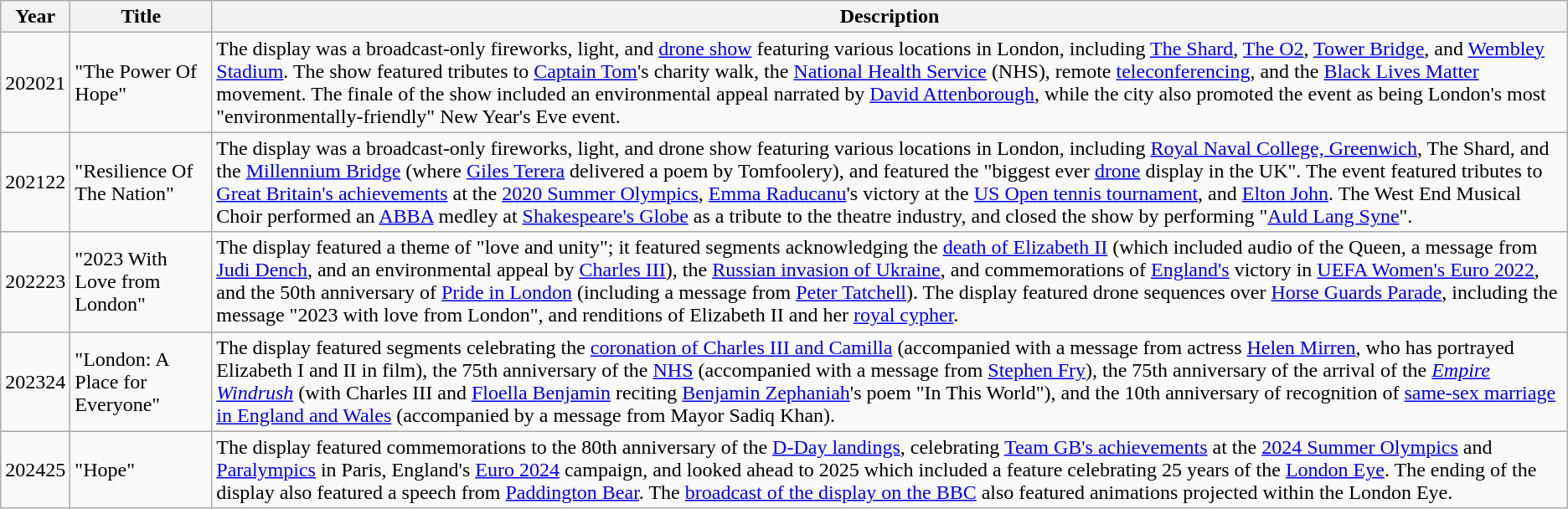<table class="wikitable">
<tr>
<th>Year</th>
<th>Title</th>
<th>Description</th>
</tr>
<tr>
<td>202021</td>
<td>"The Power Of Hope"</td>
<td>The display was a broadcast-only fireworks, light, and <a href='#'>drone show</a> featuring various locations in London, including <a href='#'>The Shard</a>, <a href='#'>The O2</a>, <a href='#'>Tower Bridge</a>, and <a href='#'>Wembley Stadium</a>. The show featured tributes to <a href='#'>Captain Tom</a>'s charity walk, the <a href='#'>National Health Service</a> (NHS), remote <a href='#'>teleconferencing</a>, and the <a href='#'>Black Lives Matter</a> movement. The finale of the show included an environmental appeal narrated by <a href='#'>David Attenborough</a>, while the city also promoted the event as being London's most "environmentally-friendly" New Year's Eve event.</td>
</tr>
<tr>
<td>202122</td>
<td>"Resilience Of The Nation"</td>
<td>The display was a broadcast-only fireworks, light, and drone show featuring various locations in London, including <a href='#'>Royal Naval College, Greenwich</a>, The Shard, and the <a href='#'>Millennium Bridge</a> (where <a href='#'>Giles Terera</a> delivered a poem by Tomfoolery), and featured the "biggest ever <a href='#'>drone</a> display in the UK". The event featured tributes to <a href='#'>Great Britain's achievements</a> at the <a href='#'>2020 Summer Olympics</a>, <a href='#'>Emma Raducanu</a>'s victory at the <a href='#'>US Open tennis tournament</a>, and <a href='#'>Elton John</a>. The West End Musical Choir performed an <a href='#'>ABBA</a> medley at <a href='#'>Shakespeare's Globe</a> as a tribute to the theatre industry, and closed the show by performing "<a href='#'>Auld Lang Syne</a>".</td>
</tr>
<tr>
<td>202223</td>
<td>"2023 With Love from London"</td>
<td>The display featured a theme of "love and unity"; it featured segments acknowledging the <a href='#'>death of Elizabeth II</a> (which included audio of the Queen, a message from <a href='#'>Judi Dench</a>, and an environmental appeal by <a href='#'>Charles III</a>), the <a href='#'>Russian invasion of Ukraine</a>, and commemorations of <a href='#'>England's</a> victory in <a href='#'>UEFA Women's Euro 2022</a>, and the 50th anniversary of <a href='#'>Pride in London</a> (including a message from <a href='#'>Peter Tatchell</a>). The display featured drone sequences over <a href='#'>Horse Guards Parade</a>, including the message "2023 with love from London", and renditions of Elizabeth II and her <a href='#'>royal cypher</a>.</td>
</tr>
<tr>
<td>202324</td>
<td>"London: A Place for Everyone"</td>
<td>The display featured segments celebrating the <a href='#'>coronation of Charles III and Camilla</a> (accompanied with a message from actress <a href='#'>Helen Mirren</a>, who has portrayed Elizabeth I and II in film), the 75th anniversary of the <a href='#'>NHS</a> (accompanied with a message from <a href='#'>Stephen Fry</a>), the 75th anniversary of the arrival of the <em><a href='#'>Empire Windrush</a></em> (with Charles III and <a href='#'>Floella Benjamin</a> reciting <a href='#'>Benjamin Zephaniah</a>'s poem "In This World"), and the 10th anniversary of recognition of <a href='#'>same-sex marriage in England and Wales</a> (accompanied by a message from Mayor Sadiq Khan).</td>
</tr>
<tr>
<td>202425</td>
<td>"Hope"</td>
<td>The display featured commemorations to the 80th anniversary of the <a href='#'>D-Day landings</a>, celebrating <a href='#'>Team GB's achievements</a> at the <a href='#'>2024 Summer Olympics</a> and <a href='#'>Paralympics</a> in Paris, England's <a href='#'>Euro 2024</a> campaign, and looked ahead to 2025 which included a feature celebrating 25 years of the <a href='#'>London Eye</a>. The ending of the display also featured a speech from <a href='#'>Paddington Bear</a>. The <a href='#'>broadcast of the display on the BBC</a> also featured animations projected within the London Eye.</td>
</tr>
</table>
